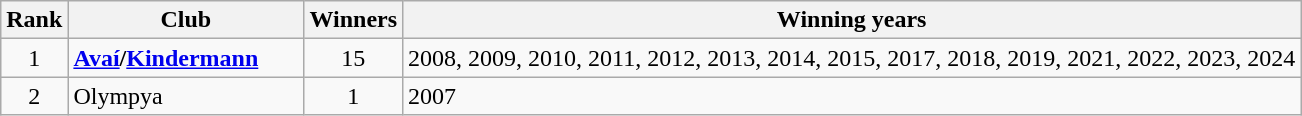<table class="wikitable sortable">
<tr>
<th>Rank</th>
<th style="width:150px">Club</th>
<th>Winners</th>
<th>Winning years</th>
</tr>
<tr>
<td align=center>1</td>
<td><strong><a href='#'>Avaí</a>/<a href='#'>Kindermann</a></strong></td>
<td align=center>15</td>
<td>2008, 2009, 2010, 2011, 2012, 2013, 2014, 2015, 2017, 2018, 2019, 2021, 2022, 2023, 2024</td>
</tr>
<tr>
<td align=center>2</td>
<td>Olympya</td>
<td align=center>1</td>
<td>2007</td>
</tr>
</table>
